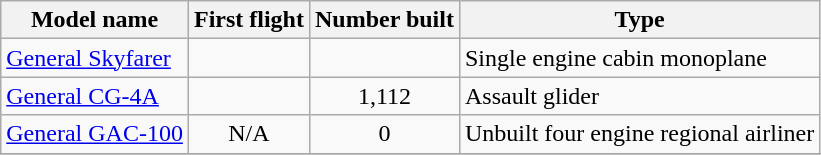<table class="wikitable sortable">
<tr>
<th>Model name</th>
<th>First flight</th>
<th>Number built</th>
<th>Type</th>
</tr>
<tr>
<td align=left><a href='#'>General Skyfarer</a></td>
<td align=center></td>
<td align=center></td>
<td align=left>Single engine cabin monoplane</td>
</tr>
<tr>
<td align=left><a href='#'>General CG-4A</a></td>
<td align=center></td>
<td align=center>1,112</td>
<td align=left>Assault glider</td>
</tr>
<tr>
<td align=left><a href='#'>General GAC-100</a></td>
<td align=center>N/A</td>
<td align=center>0</td>
<td align=left>Unbuilt four engine regional airliner</td>
</tr>
<tr>
</tr>
</table>
